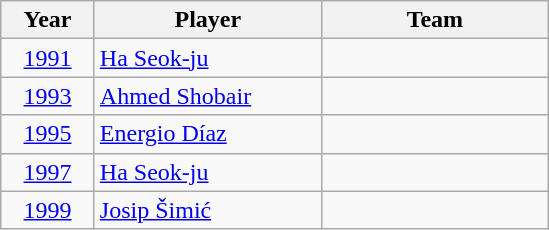<table class="wikitable">
<tr>
<th width="55">Year</th>
<th width="144">Player</th>
<th width="144">Team</th>
</tr>
<tr>
<td align="center"><a href='#'>1991</a></td>
<td> <a href='#'>Ha Seok-ju</a></td>
<td></td>
</tr>
<tr>
<td align="center"><a href='#'>1993</a></td>
<td> <a href='#'>Ahmed Shobair</a></td>
<td></td>
</tr>
<tr>
<td align="center"><a href='#'>1995</a></td>
<td> <a href='#'>Energio Díaz</a></td>
<td></td>
</tr>
<tr>
<td align="center"><a href='#'>1997</a></td>
<td> <a href='#'>Ha Seok-ju</a></td>
<td></td>
</tr>
<tr>
<td align="center"><a href='#'>1999</a></td>
<td> <a href='#'>Josip Šimić</a></td>
<td></td>
</tr>
</table>
